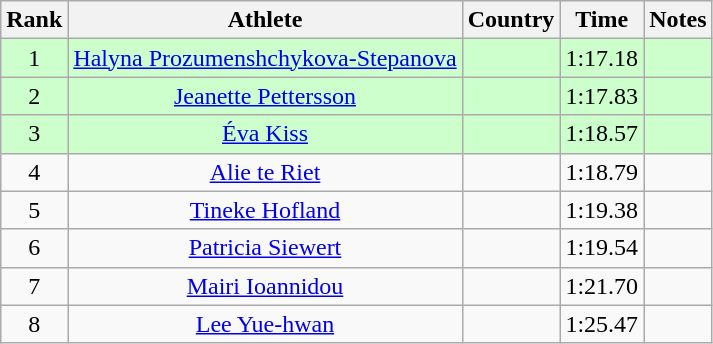<table class="wikitable sortable" style="text-align:center">
<tr>
<th>Rank</th>
<th>Athlete</th>
<th>Country</th>
<th>Time</th>
<th>Notes</th>
</tr>
<tr bgcolor=ccffcc>
<td>1</td>
<td><a href='#'>Halyna Prozumenshchykova-Stepanova</a></td>
<td align=left></td>
<td>1:17.18</td>
<td></td>
</tr>
<tr bgcolor=ccffcc>
<td>2</td>
<td><a href='#'>Jeanette Pettersson</a></td>
<td align=left></td>
<td>1:17.83</td>
<td></td>
</tr>
<tr bgcolor=ccffcc>
<td>3</td>
<td><a href='#'>Éva Kiss</a></td>
<td align=left></td>
<td>1:18.57</td>
<td></td>
</tr>
<tr>
<td>4</td>
<td><a href='#'>Alie te Riet</a></td>
<td align=left></td>
<td>1:18.79</td>
<td></td>
</tr>
<tr>
<td>5</td>
<td><a href='#'>Tineke Hofland</a></td>
<td align=left></td>
<td>1:19.38</td>
<td></td>
</tr>
<tr>
<td>6</td>
<td><a href='#'>Patricia Siewert</a></td>
<td align=left></td>
<td>1:19.54</td>
<td></td>
</tr>
<tr>
<td>7</td>
<td><a href='#'>Mairi Ioannidou</a></td>
<td align=left></td>
<td>1:21.70</td>
<td></td>
</tr>
<tr>
<td>8</td>
<td><a href='#'>Lee Yue-hwan</a></td>
<td align=left></td>
<td>1:25.47</td>
<td></td>
</tr>
</table>
